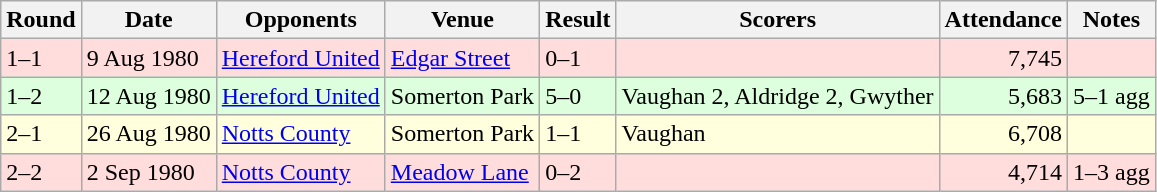<table class="wikitable">
<tr>
<th>Round</th>
<th>Date</th>
<th>Opponents</th>
<th>Venue</th>
<th>Result</th>
<th>Scorers</th>
<th>Attendance</th>
<th>Notes</th>
</tr>
<tr bgcolor="#ffdddd">
<td>1–1</td>
<td>9 Aug 1980</td>
<td><a href='#'>Hereford United</a></td>
<td><a href='#'>Edgar Street</a></td>
<td>0–1</td>
<td></td>
<td align="right">7,745</td>
<td></td>
</tr>
<tr bgcolor="#ddffdd">
<td>1–2</td>
<td>12 Aug 1980</td>
<td><a href='#'>Hereford United</a></td>
<td>Somerton Park</td>
<td>5–0</td>
<td>Vaughan 2, Aldridge 2, Gwyther</td>
<td align="right">5,683</td>
<td>5–1 agg</td>
</tr>
<tr bgcolor="#ffffdd">
<td>2–1</td>
<td>26 Aug 1980</td>
<td><a href='#'>Notts County</a></td>
<td>Somerton Park</td>
<td>1–1</td>
<td>Vaughan</td>
<td align="right">6,708</td>
<td></td>
</tr>
<tr bgcolor="#ffdddd">
<td>2–2</td>
<td>2 Sep 1980</td>
<td><a href='#'>Notts County</a></td>
<td><a href='#'>Meadow Lane</a></td>
<td>0–2</td>
<td></td>
<td align="right">4,714</td>
<td>1–3 agg</td>
</tr>
</table>
